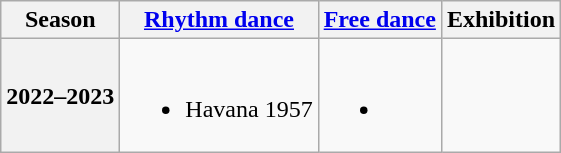<table class=wikitable style=text-align:center>
<tr>
<th>Season</th>
<th><a href='#'>Rhythm dance</a></th>
<th><a href='#'>Free dance</a></th>
<th>Exhibition</th>
</tr>
<tr>
<th>2022–2023</th>
<td><br><ul><li>Havana 1957 <br> </li></ul></td>
<td><br><ul><li></li></ul></td>
</tr>
</table>
